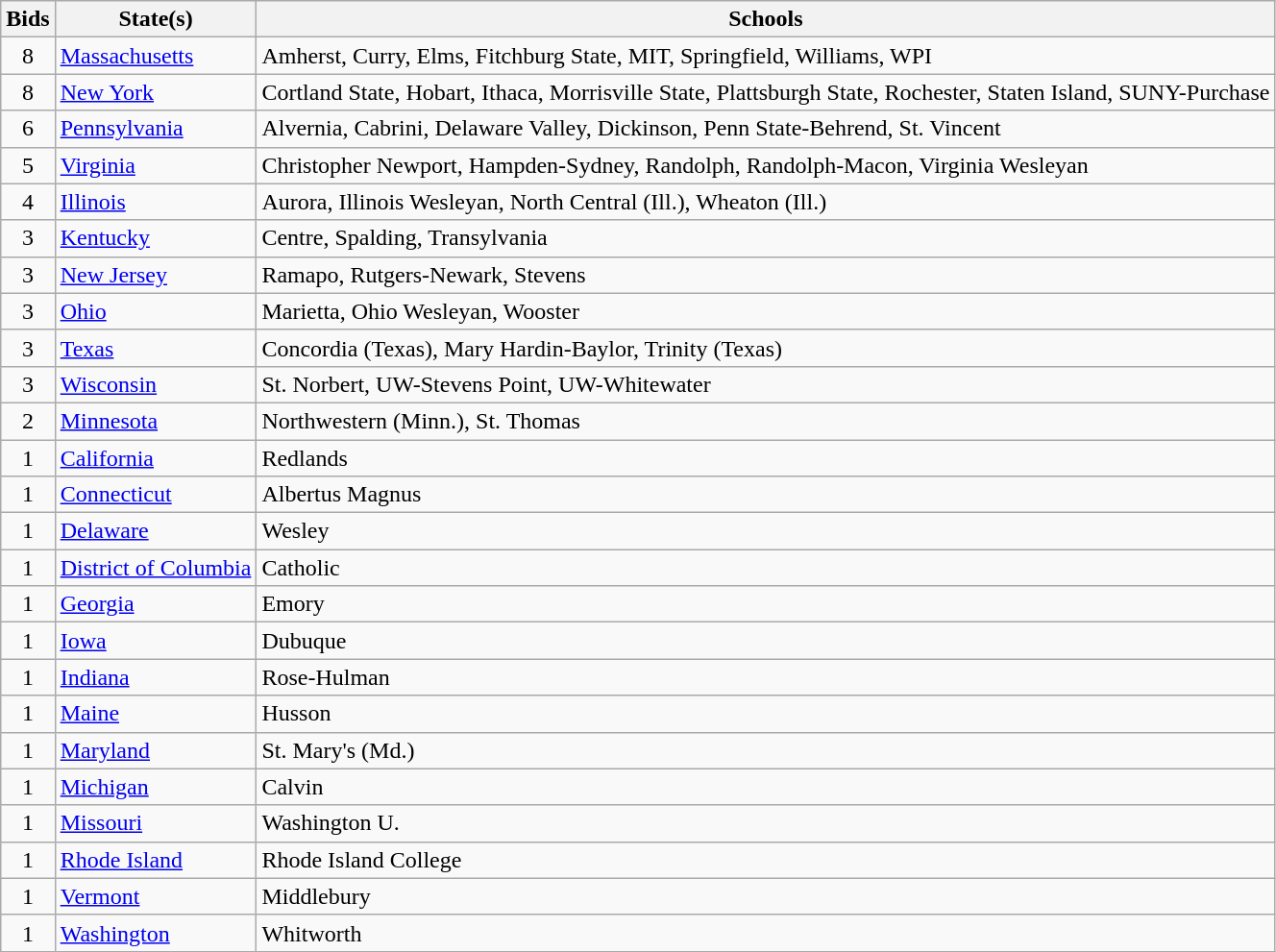<table class="wikitable">
<tr>
<th>Bids</th>
<th>State(s)</th>
<th>Schools</th>
</tr>
<tr>
<td rowspan="1" align="center">8</td>
<td><a href='#'>Massachusetts</a></td>
<td>Amherst, Curry, Elms, Fitchburg State, MIT, Springfield, Williams, WPI</td>
</tr>
<tr>
<td rowspan="1" align="center">8</td>
<td><a href='#'>New York</a></td>
<td>Cortland State, Hobart, Ithaca, Morrisville State, Plattsburgh State, Rochester, Staten Island, SUNY-Purchase</td>
</tr>
<tr>
<td rowspan="1" align="center">6</td>
<td><a href='#'>Pennsylvania</a></td>
<td>Alvernia, Cabrini, Delaware Valley, Dickinson, Penn State-Behrend, St. Vincent</td>
</tr>
<tr>
<td rowspan="1" align="center">5</td>
<td><a href='#'>Virginia</a></td>
<td>Christopher Newport, Hampden-Sydney, Randolph, Randolph-Macon, Virginia Wesleyan</td>
</tr>
<tr>
<td rowspan="1" align="center">4</td>
<td><a href='#'>Illinois</a></td>
<td>Aurora, Illinois Wesleyan, North Central (Ill.), Wheaton (Ill.)</td>
</tr>
<tr>
<td rowspan="1" align="center">3</td>
<td><a href='#'>Kentucky</a></td>
<td>Centre, Spalding, Transylvania</td>
</tr>
<tr>
<td rowspan="1" align="center">3</td>
<td><a href='#'>New Jersey</a></td>
<td>Ramapo, Rutgers-Newark, Stevens</td>
</tr>
<tr>
<td rowspan="1" align="center">3</td>
<td><a href='#'>Ohio</a></td>
<td>Marietta, Ohio Wesleyan, Wooster</td>
</tr>
<tr>
<td rowspan="1" align="center">3</td>
<td><a href='#'>Texas</a></td>
<td>Concordia (Texas), Mary Hardin-Baylor, Trinity (Texas)</td>
</tr>
<tr>
<td rowspan="1" align="center">3</td>
<td><a href='#'>Wisconsin</a></td>
<td>St. Norbert, UW-Stevens Point, UW-Whitewater</td>
</tr>
<tr>
<td rowspan="1" align="center">2</td>
<td><a href='#'>Minnesota</a></td>
<td>Northwestern (Minn.), St. Thomas</td>
</tr>
<tr>
<td rowspan="1" align="center">1</td>
<td><a href='#'>California</a></td>
<td>Redlands</td>
</tr>
<tr>
<td rowspan="1" align="center">1</td>
<td><a href='#'>Connecticut</a></td>
<td>Albertus Magnus</td>
</tr>
<tr>
<td rowspan="1" align="center">1</td>
<td><a href='#'>Delaware</a></td>
<td>Wesley</td>
</tr>
<tr>
<td rowspan="1" align="center">1</td>
<td><a href='#'>District of Columbia</a></td>
<td>Catholic</td>
</tr>
<tr>
<td rowspan="1" align="center">1</td>
<td><a href='#'>Georgia</a></td>
<td>Emory</td>
</tr>
<tr>
<td rowspan="1" align="center">1</td>
<td><a href='#'>Iowa</a></td>
<td>Dubuque</td>
</tr>
<tr>
<td rowspan="1" align="center">1</td>
<td><a href='#'>Indiana</a></td>
<td>Rose-Hulman</td>
</tr>
<tr>
<td rowspan="1" align="center">1</td>
<td><a href='#'>Maine</a></td>
<td>Husson</td>
</tr>
<tr>
<td rowspan="1" align="center">1</td>
<td><a href='#'>Maryland</a></td>
<td>St. Mary's (Md.)</td>
</tr>
<tr>
<td rowspan="1" align="center">1</td>
<td><a href='#'>Michigan</a></td>
<td>Calvin</td>
</tr>
<tr>
<td rowspan="1" align="center">1</td>
<td><a href='#'>Missouri</a></td>
<td>Washington U.</td>
</tr>
<tr>
<td rowspan="1" align="center">1</td>
<td><a href='#'>Rhode Island</a></td>
<td>Rhode Island College</td>
</tr>
<tr>
<td rowspan="1" align="center">1</td>
<td><a href='#'>Vermont</a></td>
<td>Middlebury</td>
</tr>
<tr>
<td rowspan="1" align="center">1</td>
<td><a href='#'>Washington</a></td>
<td>Whitworth</td>
</tr>
</table>
